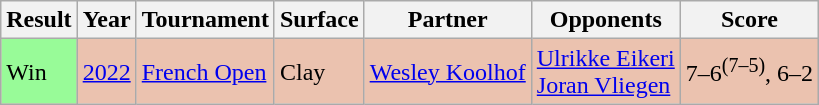<table class="sortable wikitable">
<tr>
<th>Result</th>
<th>Year</th>
<th>Tournament</th>
<th>Surface</th>
<th>Partner</th>
<th>Opponents</th>
<th class="unsortable">Score</th>
</tr>
<tr style="background:#EBC2AF;">
<td bgcolor=98FB98>Win</td>
<td><a href='#'>2022</a></td>
<td><a href='#'>French Open</a></td>
<td>Clay</td>
<td> <a href='#'>Wesley Koolhof</a></td>
<td> <a href='#'>Ulrikke Eikeri</a> <br>  <a href='#'>Joran Vliegen</a></td>
<td>7–6<sup>(7–5)</sup>, 6–2</td>
</tr>
</table>
